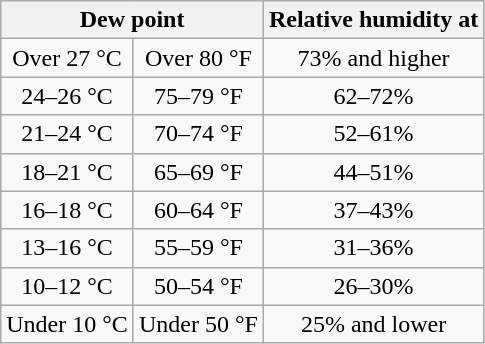<table class="wikitable" style="text-align:center;">
<tr>
<th colspan="2">Dew point</th>
<th>Relative humidity at </th>
</tr>
<tr>
<td>Over 27 °C</td>
<td>Over 80 °F</td>
<td>73% and higher</td>
</tr>
<tr>
<td>24–26 °C</td>
<td>75–79 °F</td>
<td>62–72%</td>
</tr>
<tr>
<td>21–24 °C</td>
<td>70–74 °F</td>
<td>52–61%</td>
</tr>
<tr>
<td>18–21 °C</td>
<td>65–69 °F</td>
<td>44–51%</td>
</tr>
<tr>
<td>16–18 °C</td>
<td>60–64 °F</td>
<td>37–43%</td>
</tr>
<tr>
<td>13–16 °C</td>
<td>55–59 °F</td>
<td>31–36%</td>
</tr>
<tr>
<td>10–12 °C</td>
<td>50–54 °F</td>
<td>26–30%</td>
</tr>
<tr>
<td>Under 10 °C</td>
<td>Under 50 °F</td>
<td>25% and lower</td>
</tr>
</table>
